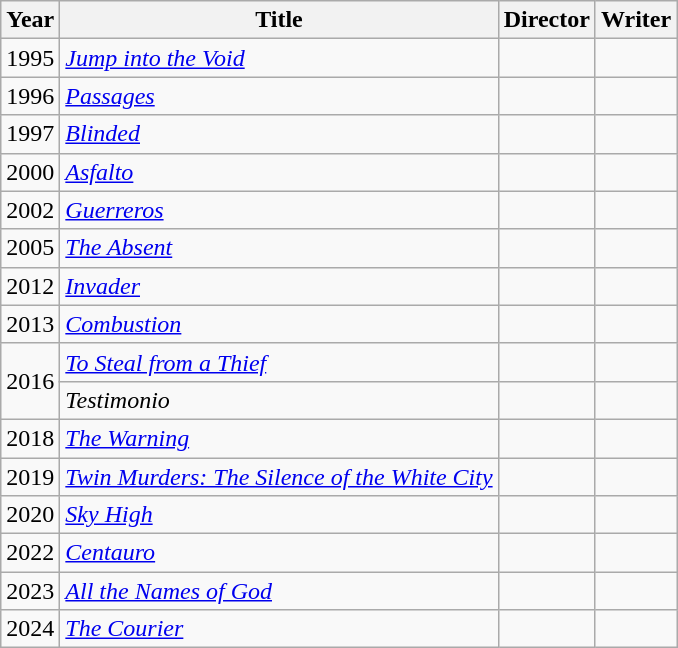<table class="wikitable sortable">
<tr>
<th>Year</th>
<th>Title</th>
<th>Director</th>
<th>Writer</th>
</tr>
<tr>
<td>1995</td>
<td><em><a href='#'>Jump into the Void</a></em></td>
<td></td>
<td></td>
</tr>
<tr>
<td>1996</td>
<td><em><a href='#'>Passages</a></em></td>
<td></td>
<td></td>
</tr>
<tr>
<td>1997</td>
<td><em><a href='#'>Blinded</a></em></td>
<td></td>
<td></td>
</tr>
<tr>
<td>2000</td>
<td><em><a href='#'>Asfalto</a></em></td>
<td></td>
<td></td>
</tr>
<tr>
<td>2002</td>
<td><em><a href='#'>Guerreros</a></em></td>
<td></td>
<td></td>
</tr>
<tr>
<td>2005</td>
<td><em><a href='#'>The Absent</a></em></td>
<td></td>
<td></td>
</tr>
<tr>
<td>2012</td>
<td><em><a href='#'>Invader</a></em></td>
<td></td>
<td></td>
</tr>
<tr>
<td>2013</td>
<td><em><a href='#'>Combustion</a></em></td>
<td></td>
<td></td>
</tr>
<tr>
<td rowspan=2>2016</td>
<td><em><a href='#'>To Steal from a Thief</a></em></td>
<td></td>
<td></td>
</tr>
<tr>
<td><em>Testimonio</em></td>
<td></td>
<td></td>
</tr>
<tr>
<td>2018</td>
<td><em><a href='#'>The Warning</a></em></td>
<td></td>
<td></td>
</tr>
<tr>
<td>2019</td>
<td><em><a href='#'>Twin Murders: The Silence of the White City</a></em></td>
<td></td>
<td></td>
</tr>
<tr>
<td>2020</td>
<td><em><a href='#'>Sky High</a></em></td>
<td></td>
<td></td>
</tr>
<tr>
<td>2022</td>
<td><em><a href='#'>Centauro</a></em></td>
<td></td>
<td></td>
</tr>
<tr>
<td>2023</td>
<td><em><a href='#'>All the Names of God</a></em></td>
<td></td>
<td></td>
</tr>
<tr>
<td>2024</td>
<td><em><a href='#'>The Courier</a></em></td>
<td></td>
<td></td>
</tr>
</table>
